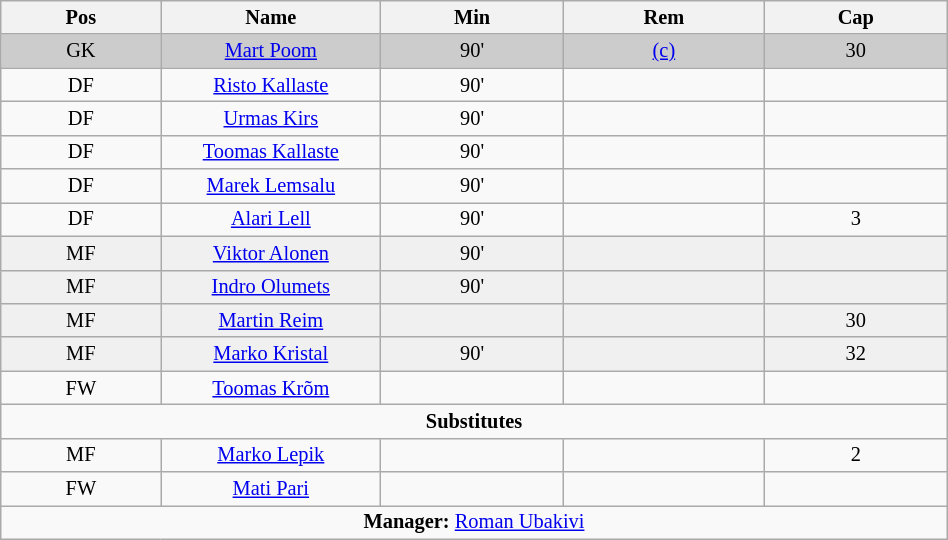<table class="wikitable collapsible collapsed" align="center" style="font-size:85%; text-align:center;" width="50%">
<tr>
<th>Pos</th>
<th width=140>Name</th>
<th>Min</th>
<th>Rem</th>
<th>Cap</th>
</tr>
<tr bgcolor="cccccc">
<td>GK</td>
<td><a href='#'>Mart Poom</a></td>
<td>90'</td>
<td><a href='#'>(c)</a></td>
<td>30</td>
</tr>
<tr>
<td>DF</td>
<td><a href='#'>Risto Kallaste</a></td>
<td>90'</td>
<td></td>
<td></td>
</tr>
<tr>
<td>DF</td>
<td><a href='#'>Urmas Kirs</a></td>
<td>90'</td>
<td></td>
<td></td>
</tr>
<tr>
<td>DF</td>
<td><a href='#'>Toomas Kallaste</a></td>
<td>90'</td>
<td></td>
<td></td>
</tr>
<tr>
<td>DF</td>
<td><a href='#'>Marek Lemsalu</a></td>
<td>90'</td>
<td></td>
<td></td>
</tr>
<tr>
<td>DF</td>
<td><a href='#'>Alari Lell</a></td>
<td>90'</td>
<td></td>
<td>3</td>
</tr>
<tr bgcolor="#F0F0F0">
<td>MF</td>
<td><a href='#'>Viktor Alonen</a></td>
<td>90'</td>
<td></td>
<td></td>
</tr>
<tr bgcolor="#F0F0F0">
<td>MF</td>
<td><a href='#'>Indro Olumets</a></td>
<td>90'</td>
<td></td>
<td></td>
</tr>
<tr bgcolor="#F0F0F0">
<td>MF</td>
<td><a href='#'>Martin Reim</a></td>
<td></td>
<td></td>
<td>30</td>
</tr>
<tr bgcolor="#F0F0F0">
<td>MF</td>
<td><a href='#'>Marko Kristal</a></td>
<td>90'</td>
<td></td>
<td>32</td>
</tr>
<tr>
<td>FW</td>
<td><a href='#'>Toomas Krõm</a></td>
<td></td>
<td></td>
<td></td>
</tr>
<tr>
<td colspan=5 align=center><strong>Substitutes</strong></td>
</tr>
<tr>
<td>MF</td>
<td><a href='#'>Marko Lepik</a></td>
<td></td>
<td></td>
<td>2</td>
</tr>
<tr>
<td>FW</td>
<td><a href='#'>Mati Pari</a></td>
<td></td>
<td></td>
<td></td>
</tr>
<tr>
<td colspan=5 align=center><strong>Manager:</strong>  <a href='#'>Roman Ubakivi</a></td>
</tr>
</table>
